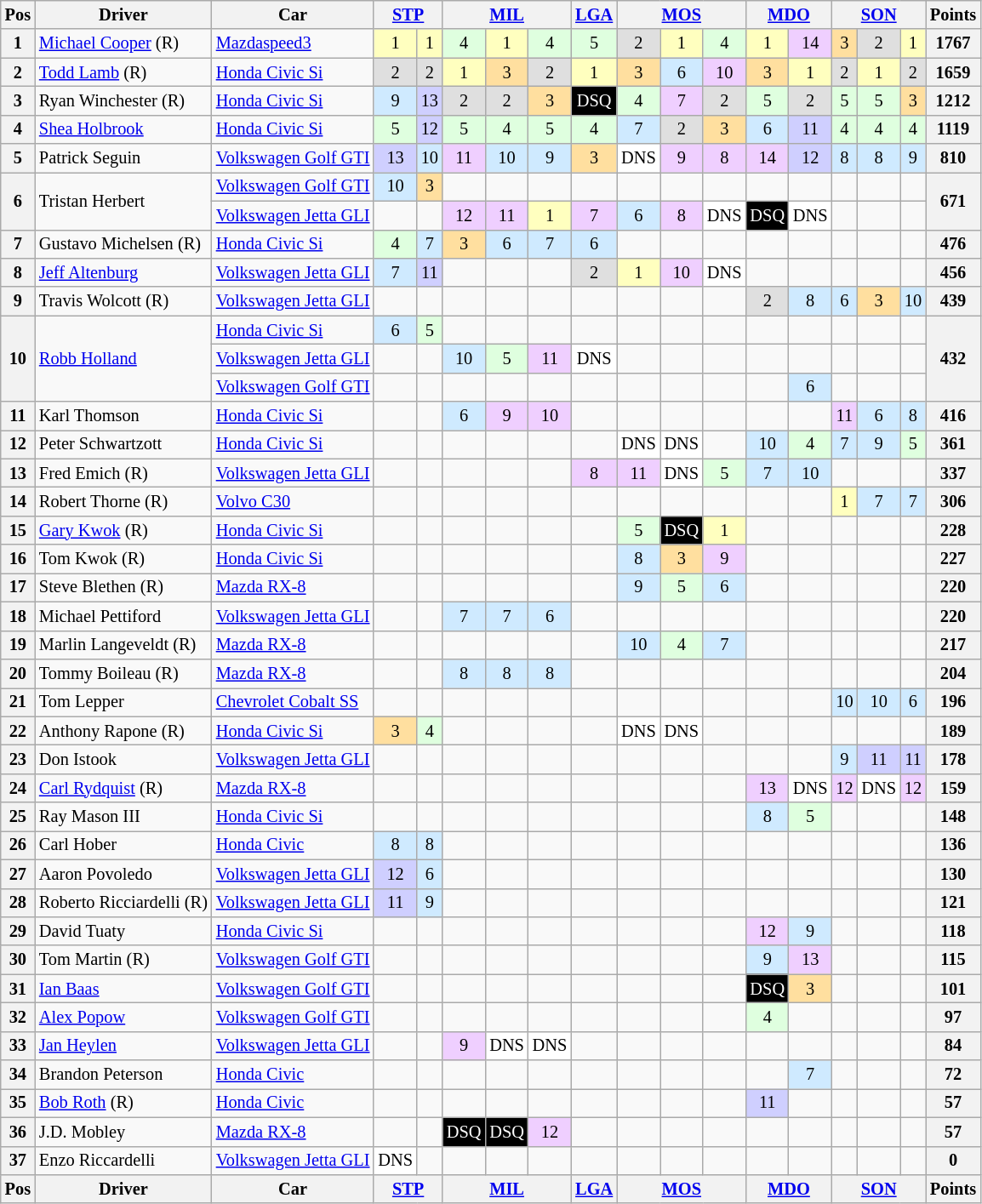<table class="wikitable" style="font-size:85%; text-align:center">
<tr valign="top">
<th valign="middle">Pos</th>
<th valign="middle">Driver</th>
<th valign="middle">Car</th>
<th colspan=2><a href='#'>STP</a></th>
<th colspan=3><a href='#'>MIL</a></th>
<th><a href='#'>LGA</a></th>
<th colspan=3><a href='#'>MOS</a></th>
<th colspan=2><a href='#'>MDO</a></th>
<th colspan=3><a href='#'>SON</a></th>
<th valign="middle">Points</th>
</tr>
<tr>
<th>1</th>
<td align="left"> <a href='#'>Michael Cooper</a> (R)</td>
<td align="left"><a href='#'>Mazdaspeed3</a></td>
<td style="background:#FFFFBF;">1</td>
<td style="background:#FFFFBF;">1</td>
<td style="background:#DFFFDF;">4</td>
<td style="background:#FFFFBF;">1</td>
<td style="background:#DFFFDF;">4</td>
<td style="background:#DFFFDF;">5</td>
<td style="background:#DFDFDF;">2</td>
<td style="background:#FFFFBF;">1</td>
<td style="background:#DFFFDF;">4</td>
<td style="background:#FFFFBF;">1</td>
<td style="background:#EFCFFF;">14</td>
<td style="background:#FFDF9F;">3</td>
<td style="background:#DFDFDF;">2</td>
<td style="background:#FFFFBF;">1</td>
<th>1767</th>
</tr>
<tr>
<th>2</th>
<td align="left"> <a href='#'>Todd Lamb</a> (R)</td>
<td align="left"><a href='#'>Honda Civic Si</a></td>
<td style="background:#DFDFDF;">2</td>
<td style="background:#DFDFDF;">2</td>
<td style="background:#FFFFBF;">1</td>
<td style="background:#FFDF9F;">3</td>
<td style="background:#DFDFDF;">2</td>
<td style="background:#FFFFBF;">1</td>
<td style="background:#FFDF9F;">3</td>
<td style="background:#CFEAFF;">6</td>
<td style="background:#EFCFFF;">10</td>
<td style="background:#FFDF9F;">3</td>
<td style="background:#FFFFBF;">1</td>
<td style="background:#DFDFDF;">2</td>
<td style="background:#FFFFBF;">1</td>
<td style="background:#DFDFDF;">2</td>
<th>1659</th>
</tr>
<tr>
<th>3</th>
<td align="left"> Ryan Winchester (R)</td>
<td align="left"><a href='#'>Honda Civic Si</a></td>
<td style="background:#CFEAFF;">9</td>
<td style="background:#CFCFFF;">13</td>
<td style="background:#DFDFDF;">2</td>
<td style="background:#DFDFDF;">2</td>
<td style="background:#FFDF9F;">3</td>
<td style="background:black; color:white;">DSQ</td>
<td style="background:#DFFFDF;">4</td>
<td style="background:#EFCFFF;">7</td>
<td style="background:#DFDFDF;">2</td>
<td style="background:#DFFFDF;">5</td>
<td style="background:#DFDFDF;">2</td>
<td style="background:#DFFFDF;">5</td>
<td style="background:#DFFFDF;">5</td>
<td style="background:#FFDF9F;">3</td>
<th>1212</th>
</tr>
<tr>
<th>4</th>
<td align="left"> <a href='#'>Shea Holbrook</a></td>
<td align="left"><a href='#'>Honda Civic Si</a></td>
<td style="background:#DFFFDF;">5</td>
<td style="background:#CFCFFF;">12</td>
<td style="background:#DFFFDF;">5</td>
<td style="background:#DFFFDF;">4</td>
<td style="background:#DFFFDF;">5</td>
<td style="background:#DFFFDF;">4</td>
<td style="background:#CFEAFF;">7</td>
<td style="background:#DFDFDF;">2</td>
<td style="background:#FFDF9F;">3</td>
<td style="background:#CFEAFF;">6</td>
<td style="background:#CFCFFF;">11</td>
<td style="background:#DFFFDF;">4</td>
<td style="background:#DFFFDF;">4</td>
<td style="background:#DFFFDF;">4</td>
<th>1119</th>
</tr>
<tr>
<th>5</th>
<td align="left"> Patrick Seguin</td>
<td align="left"><a href='#'>Volkswagen Golf GTI</a></td>
<td style="background:#CFCFFF;">13</td>
<td style="background:#CFEAFF;">10</td>
<td style="background:#EFCFFF;">11</td>
<td style="background:#CFEAFF;">10</td>
<td style="background:#CFEAFF;">9</td>
<td style="background:#FFDF9F;">3</td>
<td style="background:#FFFFFF;">DNS</td>
<td style="background:#EFCFFF;">9</td>
<td style="background:#EFCFFF;">8</td>
<td style="background:#EFCFFF;">14</td>
<td style="background:#CFCFFF;">12</td>
<td style="background:#CFEAFF;">8</td>
<td style="background:#CFEAFF;">8</td>
<td style="background:#CFEAFF;">9</td>
<th>810</th>
</tr>
<tr>
<th rowspan=2>6</th>
<td rowspan=2 align="left"> Tristan Herbert</td>
<td align="left"><a href='#'>Volkswagen Golf GTI</a></td>
<td style="background:#CFEAFF;">10</td>
<td style="background:#FFDF9F;">3</td>
<td></td>
<td></td>
<td></td>
<td></td>
<td></td>
<td></td>
<td></td>
<td></td>
<td></td>
<td></td>
<td></td>
<td></td>
<th rowspan=2>671</th>
</tr>
<tr>
<td align="left"><a href='#'>Volkswagen Jetta GLI</a></td>
<td></td>
<td></td>
<td style="background:#EFCFFF;">12</td>
<td style="background:#EFCFFF;">11</td>
<td style="background:#FFFFBF;">1</td>
<td style="background:#EFCFFF;">7</td>
<td style="background:#CFEAFF;">6</td>
<td style="background:#EFCFFF;">8</td>
<td style="background:#FFFFFF;">DNS</td>
<td style="background:black; color:white;">DSQ</td>
<td style="background:#FFFFFF;">DNS</td>
<td></td>
<td></td>
<td></td>
</tr>
<tr>
<th>7</th>
<td align="left"> Gustavo Michelsen (R)</td>
<td align="left"><a href='#'>Honda Civic Si</a></td>
<td style="background:#DFFFDF;">4</td>
<td style="background:#CFEAFF;">7</td>
<td style="background:#FFDF9F;">3</td>
<td style="background:#CFEAFF;">6</td>
<td style="background:#CFEAFF;">7</td>
<td style="background:#CFEAFF;">6</td>
<td></td>
<td></td>
<td></td>
<td></td>
<td></td>
<td></td>
<td></td>
<td></td>
<th>476</th>
</tr>
<tr>
<th>8</th>
<td align="left"> <a href='#'>Jeff Altenburg</a></td>
<td align="left"><a href='#'>Volkswagen Jetta GLI</a></td>
<td style="background:#CFEAFF;">7</td>
<td style="background:#CFCFFF;">11</td>
<td></td>
<td></td>
<td></td>
<td style="background:#DFDFDF;">2</td>
<td style="background:#FFFFBF;">1</td>
<td style="background:#EFCFFF;">10</td>
<td style="background:#FFFFFF;">DNS</td>
<td></td>
<td></td>
<td></td>
<td></td>
<td></td>
<th>456</th>
</tr>
<tr>
<th>9</th>
<td align="left"> Travis Wolcott (R)</td>
<td align="left"><a href='#'>Volkswagen Jetta GLI</a></td>
<td></td>
<td></td>
<td></td>
<td></td>
<td></td>
<td></td>
<td></td>
<td></td>
<td></td>
<td style="background:#DFDFDF;">2</td>
<td style="background:#CFEAFF;">8</td>
<td style="background:#CFEAFF;">6</td>
<td style="background:#FFDF9F;">3</td>
<td style="background:#CFEAFF;">10</td>
<th>439</th>
</tr>
<tr>
<th rowspan=3>10</th>
<td rowspan=3 align="left"> <a href='#'>Robb Holland</a></td>
<td align="left"><a href='#'>Honda Civic Si</a></td>
<td style="background:#CFEAFF;">6</td>
<td style="background:#DFFFDF;">5</td>
<td></td>
<td></td>
<td></td>
<td></td>
<td></td>
<td></td>
<td></td>
<td></td>
<td></td>
<td></td>
<td></td>
<td></td>
<th rowspan=3>432</th>
</tr>
<tr>
<td align="left"><a href='#'>Volkswagen Jetta GLI</a></td>
<td></td>
<td></td>
<td style="background:#CFEAFF;">10</td>
<td style="background:#DFFFDF;">5</td>
<td style="background:#EFCFFF;">11</td>
<td style="background:#FFFFFF;">DNS</td>
<td></td>
<td></td>
<td></td>
<td></td>
<td></td>
<td></td>
<td></td>
<td></td>
</tr>
<tr>
<td align="left"><a href='#'>Volkswagen Golf GTI</a></td>
<td></td>
<td></td>
<td></td>
<td></td>
<td></td>
<td></td>
<td></td>
<td></td>
<td></td>
<td></td>
<td style="background:#CFEAFF;">6</td>
<td></td>
<td></td>
<td></td>
</tr>
<tr>
<th>11</th>
<td align="left"> Karl Thomson</td>
<td align="left"><a href='#'>Honda Civic Si</a></td>
<td></td>
<td></td>
<td style="background:#CFEAFF;">6</td>
<td style="background:#EFCFFF;">9</td>
<td style="background:#EFCFFF;">10</td>
<td></td>
<td></td>
<td></td>
<td></td>
<td></td>
<td></td>
<td style="background:#EFCFFF;">11</td>
<td style="background:#CFEAFF;">6</td>
<td style="background:#CFEAFF;">8</td>
<th>416</th>
</tr>
<tr>
<th>12</th>
<td align="left"> Peter Schwartzott</td>
<td align="left"><a href='#'>Honda Civic Si</a></td>
<td></td>
<td></td>
<td></td>
<td></td>
<td></td>
<td></td>
<td style="background:#FFFFFF;">DNS</td>
<td style="background:#FFFFFF;">DNS</td>
<td></td>
<td style="background:#CFEAFF;">10</td>
<td style="background:#DFFFDF;">4</td>
<td style="background:#CFEAFF;">7</td>
<td style="background:#CFEAFF;">9</td>
<td style="background:#DFFFDF;">5</td>
<th>361</th>
</tr>
<tr>
<th>13</th>
<td align="left"> Fred Emich (R)</td>
<td align="left"><a href='#'>Volkswagen Jetta GLI</a></td>
<td></td>
<td></td>
<td></td>
<td></td>
<td></td>
<td style="background:#EFCFFF;">8</td>
<td style="background:#EFCFFF;">11</td>
<td style="background:#FFFFFF;">DNS</td>
<td style="background:#DFFFDF;">5</td>
<td style="background:#CFEAFF;">7</td>
<td style="background:#CFEAFF;">10</td>
<td></td>
<td></td>
<td></td>
<th>337</th>
</tr>
<tr>
<th>14</th>
<td align="left"> Robert Thorne (R)</td>
<td align="left"><a href='#'>Volvo C30</a></td>
<td></td>
<td></td>
<td></td>
<td></td>
<td></td>
<td></td>
<td></td>
<td></td>
<td></td>
<td></td>
<td></td>
<td style="background:#FFFFBF;">1</td>
<td style="background:#CFEAFF;">7</td>
<td style="background:#CFEAFF;">7</td>
<th>306</th>
</tr>
<tr>
<th>15</th>
<td align="left"> <a href='#'>Gary Kwok</a> (R)</td>
<td align="left"><a href='#'>Honda Civic Si</a></td>
<td></td>
<td></td>
<td></td>
<td></td>
<td></td>
<td></td>
<td style="background:#DFFFDF;">5</td>
<td style="background:black; color:white;">DSQ</td>
<td style="background:#FFFFBF;">1</td>
<td></td>
<td></td>
<td></td>
<td></td>
<td></td>
<th>228</th>
</tr>
<tr>
<th>16</th>
<td align="left"> Tom Kwok (R)</td>
<td align="left"><a href='#'>Honda Civic Si</a></td>
<td></td>
<td></td>
<td></td>
<td></td>
<td></td>
<td></td>
<td style="background:#CFEAFF;">8</td>
<td style="background:#FFDF9F;">3</td>
<td style="background:#EFCFFF;">9</td>
<td></td>
<td></td>
<td></td>
<td></td>
<td></td>
<th>227</th>
</tr>
<tr>
<th>17</th>
<td align="left"> Steve Blethen (R)</td>
<td align="left"><a href='#'>Mazda RX-8</a></td>
<td></td>
<td></td>
<td></td>
<td></td>
<td></td>
<td></td>
<td style="background:#CFEAFF;">9</td>
<td style="background:#DFFFDF;">5</td>
<td style="background:#CFEAFF;">6</td>
<td></td>
<td></td>
<td></td>
<td></td>
<td></td>
<th>220</th>
</tr>
<tr>
<th>18</th>
<td align="left"> Michael Pettiford</td>
<td align="left"><a href='#'>Volkswagen Jetta GLI</a></td>
<td></td>
<td></td>
<td style="background:#CFEAFF;">7</td>
<td style="background:#CFEAFF;">7</td>
<td style="background:#CFEAFF;">6</td>
<td></td>
<td></td>
<td></td>
<td></td>
<td></td>
<td></td>
<td></td>
<td></td>
<td></td>
<th>220</th>
</tr>
<tr>
<th>19</th>
<td align="left"> Marlin Langeveldt (R)</td>
<td align="left"><a href='#'>Mazda RX-8</a></td>
<td></td>
<td></td>
<td></td>
<td></td>
<td></td>
<td></td>
<td style="background:#CFEAFF;">10</td>
<td style="background:#DFFFDF;">4</td>
<td style="background:#CFEAFF;">7</td>
<td></td>
<td></td>
<td></td>
<td></td>
<td></td>
<th>217</th>
</tr>
<tr>
<th>20</th>
<td align="left"> Tommy Boileau (R)</td>
<td align="left"><a href='#'>Mazda RX-8</a></td>
<td></td>
<td></td>
<td style="background:#CFEAFF;">8</td>
<td style="background:#CFEAFF;">8</td>
<td style="background:#CFEAFF;">8</td>
<td></td>
<td></td>
<td></td>
<td></td>
<td></td>
<td></td>
<td></td>
<td></td>
<td></td>
<th>204</th>
</tr>
<tr>
<th>21</th>
<td align="left"> Tom Lepper</td>
<td align="left"><a href='#'>Chevrolet Cobalt SS</a></td>
<td></td>
<td></td>
<td></td>
<td></td>
<td></td>
<td></td>
<td></td>
<td></td>
<td></td>
<td></td>
<td></td>
<td style="background:#CFEAFF;">10</td>
<td style="background:#CFEAFF;">10</td>
<td style="background:#CFEAFF;">6</td>
<th>196</th>
</tr>
<tr>
<th>22</th>
<td align="left"> Anthony Rapone (R)</td>
<td align="left"><a href='#'>Honda Civic Si</a></td>
<td style="background:#FFDF9F;">3</td>
<td style="background:#DFFFDF;">4</td>
<td></td>
<td></td>
<td></td>
<td></td>
<td style="background:#FFFFFF;">DNS</td>
<td style="background:#FFFFFF;">DNS</td>
<td></td>
<td></td>
<td></td>
<td></td>
<td></td>
<td></td>
<th>189</th>
</tr>
<tr>
<th>23</th>
<td align="left"> Don Istook</td>
<td align="left"><a href='#'>Volkswagen Jetta GLI</a></td>
<td></td>
<td></td>
<td></td>
<td></td>
<td></td>
<td></td>
<td></td>
<td></td>
<td></td>
<td></td>
<td></td>
<td style="background:#CFEAFF;">9</td>
<td style="background:#CFCFFF;">11</td>
<td style="background:#CFCFFF;">11</td>
<th>178</th>
</tr>
<tr>
<th>24</th>
<td align="left"> <a href='#'>Carl Rydquist</a> (R)</td>
<td align="left"><a href='#'>Mazda RX-8</a></td>
<td></td>
<td></td>
<td></td>
<td></td>
<td></td>
<td></td>
<td></td>
<td></td>
<td></td>
<td style="background:#EFCFFF;">13</td>
<td style="background:#FFFFFF;">DNS</td>
<td style="background:#EFCFFF;">12</td>
<td style="background:#FFFFFF;">DNS</td>
<td style="background:#EFCFFF;">12</td>
<th>159</th>
</tr>
<tr>
<th>25</th>
<td align="left"> Ray Mason III</td>
<td align="left"><a href='#'>Honda Civic Si</a></td>
<td></td>
<td></td>
<td></td>
<td></td>
<td></td>
<td></td>
<td></td>
<td></td>
<td></td>
<td style="background:#CFEAFF;">8</td>
<td style="background:#DFFFDF;">5</td>
<td></td>
<td></td>
<td></td>
<th>148</th>
</tr>
<tr>
<th>26</th>
<td align="left"> Carl Hober</td>
<td align="left"><a href='#'>Honda Civic</a></td>
<td style="background:#CFEAFF;">8</td>
<td style="background:#CFEAFF;">8</td>
<td></td>
<td></td>
<td></td>
<td></td>
<td></td>
<td></td>
<td></td>
<td></td>
<td></td>
<td></td>
<td></td>
<td></td>
<th>136</th>
</tr>
<tr>
<th>27</th>
<td align="left"> Aaron Povoledo</td>
<td align="left"><a href='#'>Volkswagen Jetta GLI</a></td>
<td style="background:#CFCFFF;">12</td>
<td style="background:#CFEAFF;">6</td>
<td></td>
<td></td>
<td></td>
<td></td>
<td></td>
<td></td>
<td></td>
<td></td>
<td></td>
<td></td>
<td></td>
<td></td>
<th>130</th>
</tr>
<tr>
<th>28</th>
<td align="left"> Roberto Ricciardelli (R)</td>
<td align="left"><a href='#'>Volkswagen Jetta GLI</a></td>
<td style="background:#CFCFFF;">11</td>
<td style="background:#CFEAFF;">9</td>
<td></td>
<td></td>
<td></td>
<td></td>
<td></td>
<td></td>
<td></td>
<td></td>
<td></td>
<td></td>
<td></td>
<td></td>
<th>121</th>
</tr>
<tr>
<th>29</th>
<td align="left"> David Tuaty</td>
<td align="left"><a href='#'>Honda Civic Si</a></td>
<td></td>
<td></td>
<td></td>
<td></td>
<td></td>
<td></td>
<td></td>
<td></td>
<td></td>
<td style="background:#EFCFFF;">12</td>
<td style="background:#CFEAFF;">9</td>
<td></td>
<td></td>
<td></td>
<th>118</th>
</tr>
<tr>
<th>30</th>
<td align="left"> Tom Martin (R)</td>
<td align="left"><a href='#'>Volkswagen Golf GTI</a></td>
<td></td>
<td></td>
<td></td>
<td></td>
<td></td>
<td></td>
<td></td>
<td></td>
<td></td>
<td style="background:#CFEAFF;">9</td>
<td style="background:#EFCFFF;">13</td>
<td></td>
<td></td>
<td></td>
<th>115</th>
</tr>
<tr>
<th>31</th>
<td align="left"> <a href='#'>Ian Baas</a></td>
<td align="left"><a href='#'>Volkswagen Golf GTI</a></td>
<td></td>
<td></td>
<td></td>
<td></td>
<td></td>
<td></td>
<td></td>
<td></td>
<td></td>
<td style="background:black; color:white;">DSQ</td>
<td style="background:#FFDF9F;">3</td>
<td></td>
<td></td>
<td></td>
<th>101</th>
</tr>
<tr>
<th>32</th>
<td align="left"> <a href='#'>Alex Popow</a></td>
<td align="left"><a href='#'>Volkswagen Golf GTI</a></td>
<td></td>
<td></td>
<td></td>
<td></td>
<td></td>
<td></td>
<td></td>
<td></td>
<td></td>
<td style="background:#DFFFDF;">4</td>
<td></td>
<td></td>
<td></td>
<td></td>
<th>97</th>
</tr>
<tr>
<th>33</th>
<td align="left"> <a href='#'>Jan Heylen</a></td>
<td align="left"><a href='#'>Volkswagen Jetta GLI</a></td>
<td></td>
<td></td>
<td style="background:#EFCFFF;">9</td>
<td style="background:#FFFFFF;">DNS</td>
<td style="background:#FFFFFF;">DNS</td>
<td></td>
<td></td>
<td></td>
<td></td>
<td></td>
<td></td>
<td></td>
<td></td>
<td></td>
<th>84</th>
</tr>
<tr>
<th>34</th>
<td align="left"> Brandon Peterson</td>
<td align="left"><a href='#'>Honda Civic</a></td>
<td></td>
<td></td>
<td></td>
<td></td>
<td></td>
<td></td>
<td></td>
<td></td>
<td></td>
<td></td>
<td style="background:#CFEAFF;">7</td>
<td></td>
<td></td>
<td></td>
<th>72</th>
</tr>
<tr>
<th>35</th>
<td align="left"> <a href='#'>Bob Roth</a> (R)</td>
<td align="left"><a href='#'>Honda Civic</a></td>
<td></td>
<td></td>
<td></td>
<td></td>
<td></td>
<td></td>
<td></td>
<td></td>
<td></td>
<td style="background:#CFCFFF;">11</td>
<td></td>
<td></td>
<td></td>
<td></td>
<th>57</th>
</tr>
<tr>
<th>36</th>
<td align="left"> J.D. Mobley</td>
<td align="left"><a href='#'>Mazda RX-8</a></td>
<td></td>
<td></td>
<td style="background:black; color:white;">DSQ</td>
<td style="background:black; color:white;">DSQ</td>
<td style="background:#EFCFFF;">12</td>
<td></td>
<td></td>
<td></td>
<td></td>
<td></td>
<td></td>
<td></td>
<td></td>
<td></td>
<th>57</th>
</tr>
<tr>
<th>37</th>
<td align="left"> Enzo Riccardelli</td>
<td align="left"><a href='#'>Volkswagen Jetta GLI</a></td>
<td style="background:#FFFFFF;">DNS</td>
<td></td>
<td></td>
<td></td>
<td></td>
<td></td>
<td></td>
<td></td>
<td></td>
<td></td>
<td></td>
<td></td>
<td></td>
<td></td>
<th>0</th>
</tr>
<tr>
<th valign="middle">Pos</th>
<th valign="middle">Driver</th>
<th valign="middle">Car</th>
<th colspan=2><a href='#'>STP</a></th>
<th colspan=3><a href='#'>MIL</a></th>
<th><a href='#'>LGA</a></th>
<th colspan=3><a href='#'>MOS</a></th>
<th colspan=2><a href='#'>MDO</a></th>
<th colspan=3><a href='#'>SON</a></th>
<th valign="middle">Points</th>
</tr>
</table>
